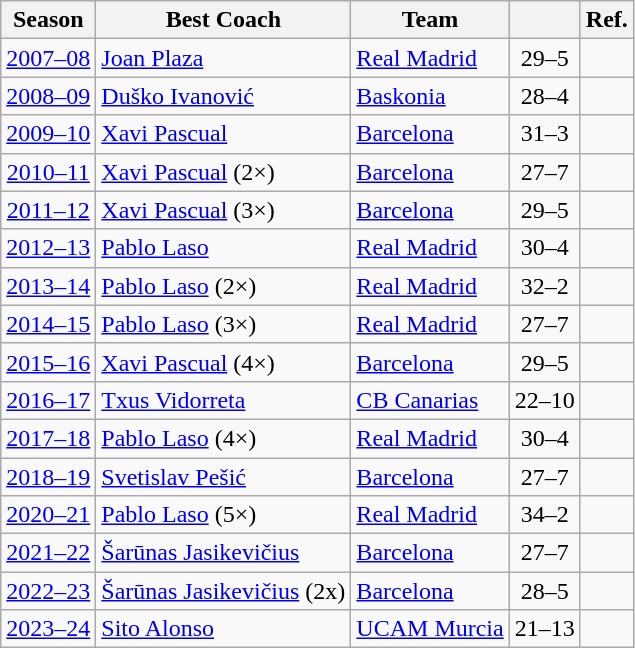<table class="wikitable" style="text-align: center;">
<tr>
<th align=center>Season</th>
<th align=center>Best Coach</th>
<th align=center>Team</th>
<th align=center></th>
<th align=center>Ref.</th>
</tr>
<tr>
<td><a href='#'>2007–08</a></td>
<td align=left> <a href='#'>Joan Plaza</a></td>
<td align=left><a href='#'>Real Madrid</a></td>
<td>29–5</td>
<td></td>
</tr>
<tr>
<td><a href='#'>2008–09</a></td>
<td align=left> <a href='#'>Duško Ivanović</a></td>
<td align=left><a href='#'>Baskonia</a></td>
<td>28–4</td>
<td></td>
</tr>
<tr>
<td><a href='#'>2009–10</a></td>
<td align=left> <a href='#'>Xavi Pascual</a></td>
<td align=left><a href='#'>Barcelona</a></td>
<td>31–3</td>
<td></td>
</tr>
<tr>
<td><a href='#'>2010–11</a></td>
<td align=left> <a href='#'>Xavi Pascual</a> (2×)</td>
<td align=left><a href='#'>Barcelona</a></td>
<td>27–7</td>
<td></td>
</tr>
<tr>
<td><a href='#'>2011–12</a></td>
<td align=left> <a href='#'>Xavi Pascual</a> (3×)</td>
<td align=left><a href='#'>Barcelona</a></td>
<td>29–5</td>
<td></td>
</tr>
<tr>
<td><a href='#'>2012–13</a></td>
<td align=left> <a href='#'>Pablo Laso</a></td>
<td align=left><a href='#'>Real Madrid</a></td>
<td>30–4</td>
<td></td>
</tr>
<tr>
<td><a href='#'>2013–14</a></td>
<td align=left> <a href='#'>Pablo Laso</a> (2×)</td>
<td align=left><a href='#'>Real Madrid</a></td>
<td>32–2</td>
<td></td>
</tr>
<tr>
<td><a href='#'>2014–15</a></td>
<td align=left> <a href='#'>Pablo Laso</a> (3×)</td>
<td align=left><a href='#'>Real Madrid</a></td>
<td>27–7</td>
<td></td>
</tr>
<tr>
<td><a href='#'>2015–16</a></td>
<td align=left> <a href='#'>Xavi Pascual</a> (4×)</td>
<td align=left><a href='#'>Barcelona</a></td>
<td>29–5</td>
<td></td>
</tr>
<tr>
<td><a href='#'>2016–17</a></td>
<td align=left> <a href='#'>Txus Vidorreta</a></td>
<td align=left><a href='#'>CB Canarias</a></td>
<td>22–10</td>
<td></td>
</tr>
<tr>
<td><a href='#'>2017–18</a></td>
<td align=left> <a href='#'>Pablo Laso</a> (4×)</td>
<td align=left><a href='#'>Real Madrid</a></td>
<td>30–4</td>
<td></td>
</tr>
<tr>
<td><a href='#'>2018–19</a></td>
<td align=left> <a href='#'>Svetislav Pešić</a></td>
<td align=left><a href='#'>Barcelona</a></td>
<td>27–7</td>
<td></td>
</tr>
<tr>
<td><a href='#'>2020–21</a></td>
<td align=left> <a href='#'>Pablo Laso</a> (5×)</td>
<td align=left><a href='#'>Real Madrid</a></td>
<td>34–2</td>
<td></td>
</tr>
<tr>
<td><a href='#'>2021–22</a></td>
<td align=left> <a href='#'>Šarūnas Jasikevičius</a></td>
<td align=left><a href='#'>Barcelona</a></td>
<td>27–7</td>
<td></td>
</tr>
<tr>
<td><a href='#'>2022–23</a></td>
<td align=left> <a href='#'>Šarūnas Jasikevičius</a> (2x)</td>
<td align=left><a href='#'>Barcelona</a></td>
<td>28–5</td>
<td></td>
</tr>
<tr>
<td><a href='#'>2023–24</a></td>
<td align=left> <a href='#'>Sito Alonso</a></td>
<td align=left><a href='#'>UCAM Murcia</a></td>
<td>21–13</td>
<td></td>
</tr>
</table>
